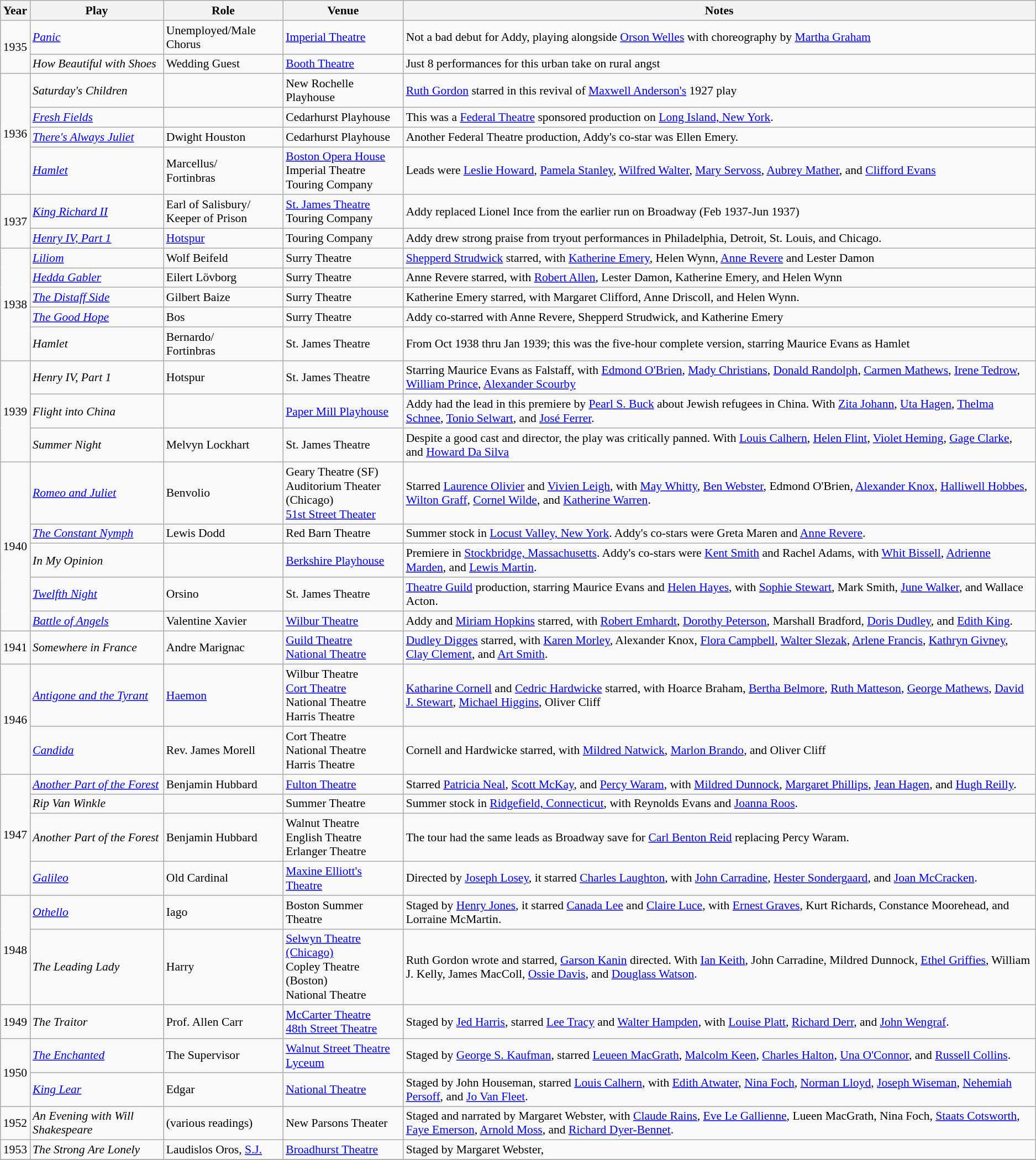<table class="wikitable mw-collapsible mw-collapsed sortable plainrowheaders" style="font-size: 90%">
<tr>
<th scope="col">Year</th>
<th scope="col">Play</th>
<th scope="col">Role</th>
<th scope="col">Venue</th>
<th scope="col">Notes</th>
</tr>
<tr>
<td rowspan=2>1935</td>
<td><em><a href='#'>Panic</a></em></td>
<td>Unemployed/Male Chorus</td>
<td><a href='#'>Imperial Theatre</a></td>
<td>Not a bad debut for Addy, playing alongside <a href='#'>Orson Welles</a> with choreography by <a href='#'>Martha Graham</a></td>
</tr>
<tr>
<td><em>How Beautiful with Shoes</em></td>
<td>Wedding Guest</td>
<td><a href='#'>Booth Theatre</a></td>
<td>Just 8 performances for this urban take on rural angst</td>
</tr>
<tr>
<td rowspan=4>1936</td>
<td><em>Saturday's Children</em></td>
<td></td>
<td>New Rochelle Playhouse</td>
<td><a href='#'>Ruth Gordon</a> starred in this revival of <a href='#'>Maxwell Anderson's</a> 1927 play</td>
</tr>
<tr>
<td><em><a href='#'>Fresh Fields</a></em></td>
<td></td>
<td>Cedarhurst Playhouse</td>
<td>This was a <a href='#'>Federal Theatre</a> sponsored production on <a href='#'>Long Island, New York</a>.</td>
</tr>
<tr>
<td><em><a href='#'>There's Always Juliet</a></em></td>
<td>Dwight Houston</td>
<td>Cedarhurst Playhouse</td>
<td>Another Federal Theatre production, Addy's co-star was Ellen Emery.</td>
</tr>
<tr>
<td><em><a href='#'>Hamlet</a></em></td>
<td>Marcellus/<br>Fortinbras</td>
<td><a href='#'>Boston Opera House</a><br>Imperial Theatre<br>Touring Company</td>
<td>Leads were <a href='#'>Leslie Howard</a>, <a href='#'>Pamela Stanley</a>, <a href='#'>Wilfred Walter</a>, <a href='#'>Mary Servoss</a>, <a href='#'>Aubrey Mather</a>, and <a href='#'>Clifford Evans</a></td>
</tr>
<tr>
<td rowspan=2>1937</td>
<td><em><a href='#'>King Richard II</a></em></td>
<td>Earl of Salisbury/<br>Keeper of Prison</td>
<td><a href='#'>St. James Theatre</a><br>Touring Company</td>
<td>Addy replaced Lionel Ince from the earlier run on Broadway (Feb 1937-Jun 1937)</td>
</tr>
<tr>
<td><em><a href='#'>Henry IV, Part 1</a></em></td>
<td><a href='#'>Hotspur</a></td>
<td>Touring Company</td>
<td>Addy drew strong praise from tryout performances in Philadelphia, Detroit, St. Louis, and Chicago.</td>
</tr>
<tr>
<td rowspan=5>1938</td>
<td><em><a href='#'>Liliom</a></em></td>
<td>Wolf Beifeld</td>
<td>Surry Theatre</td>
<td><a href='#'>Shepperd Strudwick</a> starred, with <a href='#'>Katherine Emery</a>, Helen Wynn, <a href='#'>Anne Revere</a> and Lester Damon</td>
</tr>
<tr>
<td><em><a href='#'>Hedda Gabler</a></em></td>
<td>Eilert Lövborg</td>
<td>Surry Theatre</td>
<td>Anne Revere starred, with <a href='#'>Robert Allen</a>, Lester Damon, Katherine Emery, and Helen Wynn</td>
</tr>
<tr>
<td><em><a href='#'>The Distaff Side</a></em></td>
<td>Gilbert Baize</td>
<td>Surry Theatre</td>
<td>Katherine Emery starred, with Margaret Clifford, Anne Driscoll, and Helen Wynn.</td>
</tr>
<tr>
<td><em><a href='#'>The Good Hope</a></em></td>
<td>Bos</td>
<td>Surry Theatre</td>
<td>Addy co-starred with Anne Revere, Shepperd Strudwick, and Katherine Emery</td>
</tr>
<tr>
<td><em>Hamlet</em></td>
<td>Bernardo/<br>Fortinbras</td>
<td>St. James Theatre</td>
<td>From Oct 1938 thru Jan 1939; this was the five-hour complete version, starring Maurice Evans as Hamlet</td>
</tr>
<tr>
<td rowspan=3>1939</td>
<td><em>Henry IV, Part 1</em></td>
<td>Hotspur</td>
<td>St. James Theatre</td>
<td>Starring Maurice Evans as Falstaff, with <a href='#'>Edmond O'Brien</a>, <a href='#'>Mady Christians</a>, <a href='#'>Donald Randolph</a>, <a href='#'>Carmen Mathews</a>, <a href='#'>Irene Tedrow</a>, <a href='#'>William Prince</a>, <a href='#'>Alexander Scourby</a></td>
</tr>
<tr>
<td><em>Flight into China</em></td>
<td></td>
<td><a href='#'>Paper Mill Playhouse</a></td>
<td>Addy had the lead in this premiere by <a href='#'>Pearl S. Buck</a> about Jewish refugees in China. With <a href='#'>Zita Johann</a>, <a href='#'>Uta Hagen</a>, <a href='#'>Thelma Schnee</a>, <a href='#'>Tonio Selwart</a>, and <a href='#'>José Ferrer</a>.</td>
</tr>
<tr>
<td><em>Summer Night</em></td>
<td>Melvyn Lockhart</td>
<td>St. James Theatre</td>
<td>Despite a good cast and director, the play was critically panned. With <a href='#'>Louis Calhern</a>, <a href='#'>Helen Flint</a>, <a href='#'>Violet Heming</a>, <a href='#'>Gage Clarke</a>, and <a href='#'>Howard Da Silva</a></td>
</tr>
<tr>
<td rowspan=5>1940</td>
<td><em><a href='#'>Romeo and Juliet</a></em></td>
<td>Benvolio</td>
<td>Geary Theatre (SF)<br>Auditorium Theater (Chicago)<br><a href='#'>51st Street Theater</a></td>
<td>Starred <a href='#'>Laurence Olivier</a> and <a href='#'>Vivien Leigh</a>, with <a href='#'>May Whitty</a>, <a href='#'>Ben Webster</a>, Edmond O'Brien, <a href='#'>Alexander Knox</a>, <a href='#'>Halliwell Hobbes</a>, <a href='#'>Wilton Graff</a>, <a href='#'>Cornel Wilde</a>, and <a href='#'>Katherine Warren</a>.</td>
</tr>
<tr>
<td><em><a href='#'>The Constant Nymph</a></em></td>
<td>Lewis Dodd</td>
<td>Red Barn Theatre</td>
<td>Summer stock in <a href='#'>Locust Valley, New York</a>. Addy's co-stars were Greta Maren and <a href='#'>Anne Revere</a>.</td>
</tr>
<tr>
<td><em>In My Opinion</em></td>
<td></td>
<td><a href='#'>Berkshire Playhouse</a></td>
<td>Premiere in <a href='#'>Stockbridge, Massachusetts</a>. Addy's co-stars were <a href='#'>Kent Smith</a> and Rachel Adams, with <a href='#'>Whit Bissell</a>, <a href='#'>Adrienne Marden</a>, and <a href='#'>Lewis Martin</a>.</td>
</tr>
<tr>
<td><em><a href='#'>Twelfth Night</a></em></td>
<td>Orsino</td>
<td>St. James Theatre</td>
<td><a href='#'>Theatre Guild</a> production, starring Maurice Evans and <a href='#'>Helen Hayes</a>, with <a href='#'>Sophie Stewart</a>, Mark Smith, <a href='#'>June Walker</a>, and Wallace Acton.</td>
</tr>
<tr>
<td><em><a href='#'>Battle of Angels</a></em></td>
<td>Valentine Xavier</td>
<td><a href='#'>Wilbur Theatre</a></td>
<td>Addy and <a href='#'>Miriam Hopkins</a> starred, with <a href='#'>Robert Emhardt</a>, <a href='#'>Dorothy Peterson</a>, Marshall Bradford, <a href='#'>Doris Dudley</a>, and <a href='#'>Edith King</a>.</td>
</tr>
<tr>
<td>1941</td>
<td><em>Somewhere in France</em></td>
<td>Andre Marignac</td>
<td><a href='#'>Guild Theatre</a><br><a href='#'>National Theatre</a></td>
<td><a href='#'>Dudley Digges</a> starred, with <a href='#'>Karen Morley</a>, Alexander Knox, <a href='#'>Flora Campbell</a>, <a href='#'>Walter Slezak</a>, <a href='#'>Arlene Francis</a>, <a href='#'>Kathryn Givney</a>, <a href='#'>Clay Clement</a>, and <a href='#'>Art Smith</a>.</td>
</tr>
<tr>
<td rowspan=2>1946</td>
<td><em><a href='#'>Antigone and the Tyrant</a></em></td>
<td><a href='#'>Haemon</a></td>
<td>Wilbur Theatre<br><a href='#'>Cort Theatre</a><br>National Theatre<br>Harris Theatre</td>
<td><a href='#'>Katharine Cornell</a> and <a href='#'>Cedric Hardwicke</a> starred, with Hoarce Braham, <a href='#'>Bertha Belmore</a>, <a href='#'>Ruth Matteson</a>, <a href='#'>George Mathews</a>, <a href='#'>David J. Stewart</a>, <a href='#'>Michael Higgins</a>, Oliver Cliff</td>
</tr>
<tr>
<td><em><a href='#'>Candida</a></em></td>
<td>Rev. James Morell</td>
<td>Cort Theatre<br>National Theatre<br>Harris Theatre</td>
<td>Cornell and Hardwicke starred, with <a href='#'>Mildred Natwick</a>, <a href='#'>Marlon Brando</a>, and Oliver Cliff</td>
</tr>
<tr>
<td rowspan=4>1947</td>
<td><em><a href='#'>Another Part of the Forest</a></em></td>
<td>Benjamin Hubbard</td>
<td><a href='#'>Fulton Theatre</a></td>
<td>Starred <a href='#'>Patricia Neal</a>, <a href='#'>Scott McKay</a>, and <a href='#'>Percy Waram</a>, with <a href='#'>Mildred Dunnock</a>, <a href='#'>Margaret Phillips</a>, <a href='#'>Jean Hagen</a>, and <a href='#'>Hugh Reilly</a>.</td>
</tr>
<tr>
<td><em>Rip Van Winkle</em></td>
<td></td>
<td>Summer Theatre</td>
<td>Summer stock in <a href='#'>Ridgefield, Connecticut</a>, with Reynolds Evans and <a href='#'>Joanna Roos</a>.</td>
</tr>
<tr>
<td><em>Another Part of the Forest</em></td>
<td>Benjamin Hubbard</td>
<td>Walnut Theatre<br>English Theatre<br>Erlanger Theatre</td>
<td>The tour had the same leads as Broadway save for <a href='#'>Carl Benton Reid</a> replacing Percy Waram.</td>
</tr>
<tr>
<td><em><a href='#'>Galileo</a></em></td>
<td>Old Cardinal</td>
<td><a href='#'>Maxine Elliott's Theatre</a></td>
<td>Directed by <a href='#'>Joseph Losey</a>, it starred <a href='#'>Charles Laughton</a>, with <a href='#'>John Carradine</a>, <a href='#'>Hester Sondergaard</a>, and <a href='#'>Joan McCracken</a>.</td>
</tr>
<tr>
<td rowspan=2>1948</td>
<td><em><a href='#'>Othello</a></em></td>
<td>Iago</td>
<td>Boston Summer Theatre</td>
<td>Staged by <a href='#'>Henry Jones</a>, it starred <a href='#'>Canada Lee</a> and <a href='#'>Claire Luce</a>, with <a href='#'>Ernest Graves</a>, Kurt Richards, Constance Moorehead, and Lorraine McMartin.</td>
</tr>
<tr>
<td><em>The Leading Lady</em></td>
<td>Harry</td>
<td><a href='#'>Selwyn Theatre (Chicago)</a><br>Copley Theatre (Boston)<br>National Theatre</td>
<td>Ruth Gordon wrote and starred, <a href='#'>Garson Kanin</a> directed. With <a href='#'>Ian Keith</a>, John Carradine, Mildred Dunnock, <a href='#'>Ethel Griffies</a>, William J. Kelly, James MacColl, <a href='#'>Ossie Davis</a>, and <a href='#'>Douglass Watson</a>.</td>
</tr>
<tr>
<td>1949</td>
<td><em>The Traitor</em></td>
<td>Prof. Allen Carr</td>
<td><a href='#'>McCarter Theatre</a><br><a href='#'>48th Street Theatre</a></td>
<td>Staged by <a href='#'>Jed Harris</a>, starred <a href='#'>Lee Tracy</a> and <a href='#'>Walter Hampden</a>, with <a href='#'>Louise Platt</a>, <a href='#'>Richard Derr</a>, and <a href='#'>John Wengraf</a>.</td>
</tr>
<tr>
<td rowspan=2>1950</td>
<td><em><a href='#'>The Enchanted</a></em></td>
<td>The Supervisor</td>
<td><a href='#'>Walnut Street Theatre</a><br><a href='#'>Lyceum</a></td>
<td>Staged by <a href='#'>George S. Kaufman</a>, starred <a href='#'>Leueen MacGrath</a>, <a href='#'>Malcolm Keen</a>, <a href='#'>Charles Halton</a>, <a href='#'>Una O'Connor</a>, and <a href='#'>Russell Collins</a>.</td>
</tr>
<tr>
<td><em><a href='#'>King Lear</a></em></td>
<td>Edgar</td>
<td><a href='#'>National Theatre</a></td>
<td>Staged by John Houseman, starred <a href='#'>Louis Calhern</a>, with <a href='#'>Edith Atwater</a>, <a href='#'>Nina Foch</a>, <a href='#'>Norman Lloyd</a>, <a href='#'>Joseph Wiseman</a>, <a href='#'>Nehemiah Persoff</a>, and <a href='#'>Jo Van Fleet</a>.</td>
</tr>
<tr>
<td>1952</td>
<td><em>An Evening with Will Shakespeare</em></td>
<td>(various readings)</td>
<td>New Parsons Theater</td>
<td>Staged and narrated by Margaret Webster, with <a href='#'>Claude Rains</a>, <a href='#'>Eve Le Gallienne</a>, Lueen MacGrath, Nina Foch, <a href='#'>Staats Cotsworth</a>, <a href='#'>Faye Emerson</a>, <a href='#'>Arnold Moss</a>, and <a href='#'>Richard Dyer-Bennet</a>.</td>
</tr>
<tr>
<td>1953</td>
<td><em>The Strong Are Lonely</em></td>
<td>Laudislos Oros, <a href='#'>S.J.</a></td>
<td><a href='#'>Broadhurst Theatre</a></td>
<td>Staged by Margaret Webster,</td>
</tr>
<tr>
</tr>
</table>
